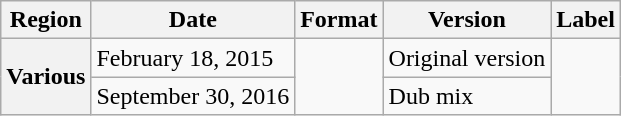<table class="wikitable plainrowheaders">
<tr>
<th scope="col">Region</th>
<th scope="col">Date</th>
<th scope="col">Format</th>
<th>Version</th>
<th scope="col">Label</th>
</tr>
<tr>
<th rowspan="2" scope="row">Various</th>
<td>February 18, 2015</td>
<td rowspan="2"></td>
<td>Original version</td>
<td rowspan="2" scope="row"></td>
</tr>
<tr>
<td>September 30, 2016</td>
<td>Dub mix</td>
</tr>
</table>
